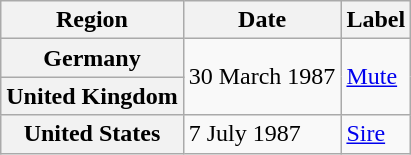<table class="wikitable plainrowheaders">
<tr>
<th scope="col">Region</th>
<th scope="col">Date</th>
<th scope="col">Label</th>
</tr>
<tr>
<th scope="row">Germany</th>
<td rowspan="2">30 March 1987</td>
<td rowspan="2"><a href='#'>Mute</a></td>
</tr>
<tr>
<th scope="row">United Kingdom</th>
</tr>
<tr>
<th scope="row">United States</th>
<td>7 July 1987</td>
<td><a href='#'>Sire</a></td>
</tr>
</table>
